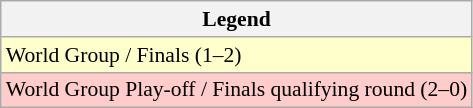<table class="wikitable" style="font-size:90%">
<tr>
<th>Legend</th>
</tr>
<tr bgcolor="ffffcc">
<td>World Group / Finals (1–2)</td>
</tr>
<tr bgcolor="ffcccc">
<td>World Group Play-off / Finals qualifying round (2–0)</td>
</tr>
</table>
